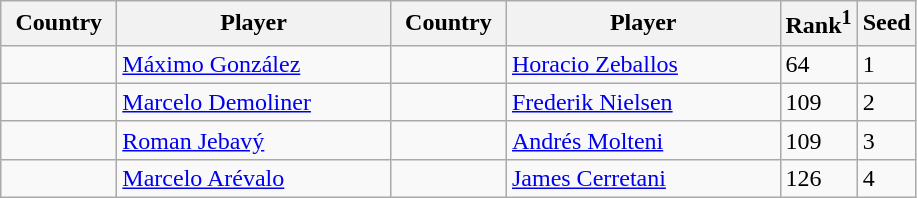<table class="sortable wikitable">
<tr>
<th width="70">Country</th>
<th width="175">Player</th>
<th width="70">Country</th>
<th width="175">Player</th>
<th>Rank<sup>1</sup></th>
<th>Seed</th>
</tr>
<tr>
<td></td>
<td><a href='#'>Máximo González</a></td>
<td></td>
<td><a href='#'>Horacio Zeballos</a></td>
<td>64</td>
<td>1</td>
</tr>
<tr>
<td></td>
<td><a href='#'>Marcelo Demoliner</a></td>
<td></td>
<td><a href='#'>Frederik Nielsen</a></td>
<td>109</td>
<td>2</td>
</tr>
<tr>
<td></td>
<td><a href='#'>Roman Jebavý</a></td>
<td></td>
<td><a href='#'>Andrés Molteni</a></td>
<td>109</td>
<td>3</td>
</tr>
<tr>
<td></td>
<td><a href='#'>Marcelo Arévalo</a></td>
<td></td>
<td><a href='#'>James Cerretani</a></td>
<td>126</td>
<td>4</td>
</tr>
</table>
